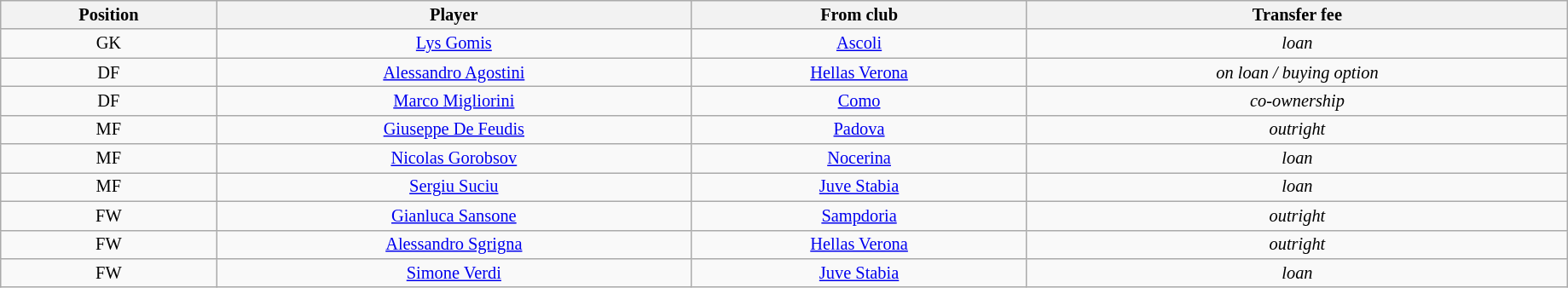<table class="wikitable sortable" style="width:97%; text-align:center; font-size:85%; text-align:centre;">
<tr>
<th><strong>Position</strong></th>
<th><strong>Player</strong></th>
<th><strong>From club</strong></th>
<th><strong>Transfer fee</strong></th>
</tr>
<tr>
<td>GK</td>
<td><a href='#'>Lys Gomis</a></td>
<td><a href='#'>Ascoli</a></td>
<td><em>loan</em></td>
</tr>
<tr>
<td>DF</td>
<td><a href='#'>Alessandro Agostini</a></td>
<td><a href='#'>Hellas Verona</a></td>
<td><em>on loan / buying option</em></td>
</tr>
<tr>
<td>DF</td>
<td><a href='#'>Marco Migliorini</a></td>
<td><a href='#'>Como</a></td>
<td><em>co-ownership</em></td>
</tr>
<tr>
<td>MF</td>
<td><a href='#'>Giuseppe De Feudis</a></td>
<td><a href='#'>Padova</a></td>
<td><em>outright</em></td>
</tr>
<tr>
<td>MF</td>
<td><a href='#'>Nicolas Gorobsov</a></td>
<td><a href='#'>Nocerina</a></td>
<td><em>loan</em></td>
</tr>
<tr>
<td>MF</td>
<td><a href='#'>Sergiu Suciu</a></td>
<td><a href='#'>Juve Stabia</a></td>
<td><em>loan</em></td>
</tr>
<tr>
<td>FW</td>
<td><a href='#'>Gianluca Sansone</a></td>
<td><a href='#'>Sampdoria</a></td>
<td><em>outright</em></td>
</tr>
<tr>
<td>FW</td>
<td><a href='#'>Alessandro Sgrigna</a></td>
<td><a href='#'>Hellas Verona</a></td>
<td><em>outright</em></td>
</tr>
<tr>
<td>FW</td>
<td><a href='#'>Simone Verdi</a></td>
<td><a href='#'>Juve Stabia</a></td>
<td><em>loan</em></td>
</tr>
</table>
